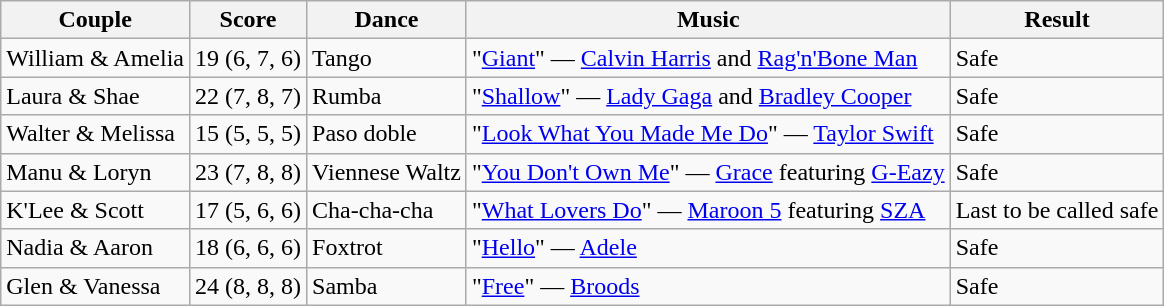<table class="wikitable sortable">
<tr>
<th rowspan="1">Couple</th>
<th colspan="1">Score</th>
<th rowspan="1">Dance</th>
<th rowspan="1">Music</th>
<th>Result</th>
</tr>
<tr>
<td>William & Amelia</td>
<td>19 (6, 7, 6)</td>
<td>Tango</td>
<td>"<a href='#'>Giant</a>" — <a href='#'>Calvin Harris</a> and <a href='#'>Rag'n'Bone Man</a></td>
<td>Safe</td>
</tr>
<tr>
<td>Laura & Shae</td>
<td>22 (7, 8, 7)</td>
<td>Rumba</td>
<td>"<a href='#'>Shallow</a>" — <a href='#'>Lady Gaga</a> and <a href='#'>Bradley Cooper</a></td>
<td>Safe</td>
</tr>
<tr>
<td>Walter & Melissa</td>
<td>15 (5, 5, 5)</td>
<td>Paso doble</td>
<td>"<a href='#'>Look What You Made Me Do</a>" — <a href='#'>Taylor Swift</a></td>
<td>Safe</td>
</tr>
<tr>
<td>Manu & Loryn</td>
<td>23 (7, 8, 8)</td>
<td>Viennese Waltz</td>
<td>"<a href='#'>You Don't Own Me</a>" — <a href='#'>Grace</a> featuring <a href='#'>G-Eazy</a></td>
<td>Safe</td>
</tr>
<tr>
<td>K'Lee & Scott</td>
<td>17 (5, 6, 6)</td>
<td>Cha-cha-cha</td>
<td>"<a href='#'>What Lovers Do</a>" — <a href='#'>Maroon 5</a> featuring <a href='#'>SZA</a></td>
<td>Last to be called safe</td>
</tr>
<tr>
<td>Nadia & Aaron</td>
<td>18 (6, 6, 6)</td>
<td>Foxtrot</td>
<td>"<a href='#'>Hello</a>" — <a href='#'>Adele</a></td>
<td>Safe</td>
</tr>
<tr>
<td>Glen & Vanessa</td>
<td>24 (8, 8, 8)</td>
<td>Samba</td>
<td>"<a href='#'>Free</a>" — <a href='#'>Broods</a></td>
<td>Safe</td>
</tr>
</table>
